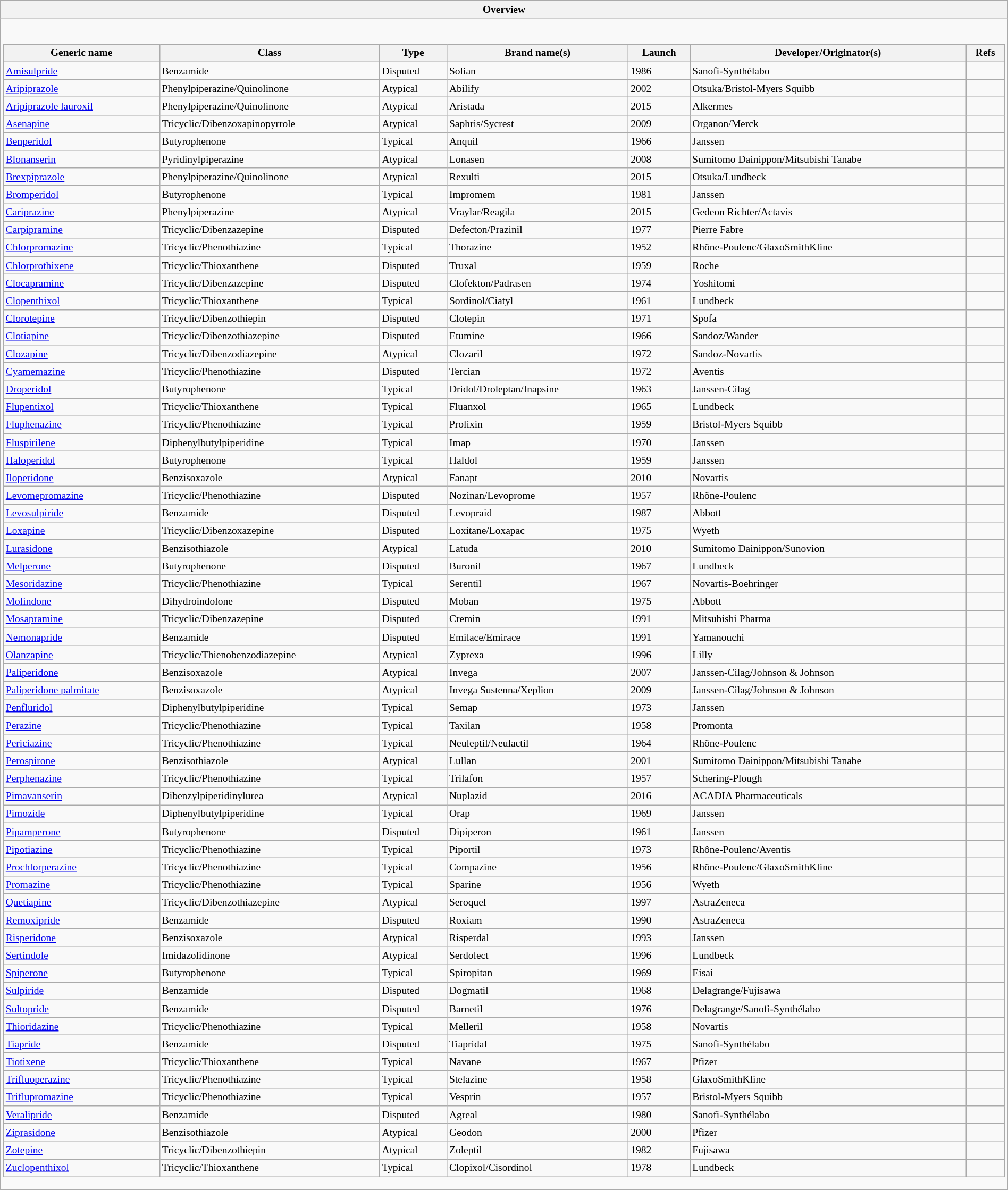<table class="wikitable collapsible collapsed" style="font-size:small; width:100%;">
<tr>
<th colspan="7">Overview</th>
</tr>
<tr>
<td><br><table class="wikitable sortable" style="font-size:small; width:100%;" colspan="7">
<tr>
<th>Generic name</th>
<th>Class</th>
<th>Type</th>
<th>Brand name(s)</th>
<th>Launch</th>
<th>Developer/Originator(s)</th>
<th>Refs</th>
</tr>
<tr>
<td><a href='#'>Amisulpride</a></td>
<td>Benzamide</td>
<td>Disputed</td>
<td>Solian</td>
<td>1986</td>
<td>Sanofi-Synthélabo</td>
<td></td>
</tr>
<tr>
<td><a href='#'>Aripiprazole</a></td>
<td>Phenylpiperazine/Quinolinone</td>
<td>Atypical</td>
<td>Abilify</td>
<td>2002</td>
<td>Otsuka/Bristol-Myers Squibb</td>
<td></td>
</tr>
<tr>
<td><a href='#'>Aripiprazole lauroxil</a></td>
<td>Phenylpiperazine/Quinolinone</td>
<td>Atypical</td>
<td>Aristada</td>
<td>2015</td>
<td>Alkermes</td>
<td></td>
</tr>
<tr>
<td><a href='#'>Asenapine</a></td>
<td>Tricyclic/Dibenzoxapinopyrrole</td>
<td>Atypical</td>
<td>Saphris/Sycrest</td>
<td>2009</td>
<td>Organon/Merck</td>
<td></td>
</tr>
<tr>
<td><a href='#'>Benperidol</a></td>
<td>Butyrophenone</td>
<td>Typical</td>
<td>Anquil</td>
<td>1966</td>
<td>Janssen</td>
<td></td>
</tr>
<tr>
<td><a href='#'>Blonanserin</a></td>
<td>Pyridinylpiperazine</td>
<td>Atypical</td>
<td>Lonasen</td>
<td>2008</td>
<td>Sumitomo Dainippon/Mitsubishi Tanabe</td>
<td></td>
</tr>
<tr>
<td><a href='#'>Brexpiprazole</a></td>
<td>Phenylpiperazine/Quinolinone</td>
<td>Atypical</td>
<td>Rexulti</td>
<td>2015</td>
<td>Otsuka/Lundbeck</td>
<td></td>
</tr>
<tr>
<td><a href='#'>Bromperidol</a></td>
<td>Butyrophenone</td>
<td>Typical</td>
<td>Impromem</td>
<td>1981</td>
<td>Janssen</td>
<td></td>
</tr>
<tr>
<td><a href='#'>Cariprazine</a></td>
<td>Phenylpiperazine</td>
<td>Atypical</td>
<td>Vraylar/Reagila</td>
<td>2015</td>
<td>Gedeon Richter/Actavis</td>
<td></td>
</tr>
<tr>
<td><a href='#'>Carpipramine</a></td>
<td>Tricyclic/Dibenzazepine</td>
<td>Disputed</td>
<td>Defecton/Prazinil</td>
<td>1977</td>
<td>Pierre Fabre</td>
<td></td>
</tr>
<tr>
<td><a href='#'>Chlorpromazine</a></td>
<td>Tricyclic/Phenothiazine</td>
<td>Typical</td>
<td>Thorazine</td>
<td>1952</td>
<td>Rhône-Poulenc/GlaxoSmithKline</td>
<td></td>
</tr>
<tr>
<td><a href='#'>Chlorprothixene</a></td>
<td>Tricyclic/Thioxanthene</td>
<td>Disputed</td>
<td>Truxal</td>
<td>1959</td>
<td>Roche</td>
<td></td>
</tr>
<tr>
<td><a href='#'>Clocapramine</a></td>
<td>Tricyclic/Dibenzazepine</td>
<td>Disputed</td>
<td>Clofekton/Padrasen</td>
<td>1974</td>
<td>Yoshitomi</td>
<td></td>
</tr>
<tr>
<td><a href='#'>Clopenthixol</a></td>
<td>Tricyclic/Thioxanthene</td>
<td>Typical</td>
<td>Sordinol/Ciatyl</td>
<td>1961</td>
<td>Lundbeck</td>
<td></td>
</tr>
<tr>
<td><a href='#'>Clorotepine</a></td>
<td>Tricyclic/Dibenzothiepin</td>
<td>Disputed</td>
<td>Clotepin</td>
<td>1971</td>
<td>Spofa</td>
<td></td>
</tr>
<tr>
<td><a href='#'>Clotiapine</a></td>
<td>Tricyclic/Dibenzothiazepine</td>
<td>Disputed</td>
<td>Etumine</td>
<td>1966</td>
<td>Sandoz/Wander</td>
<td></td>
</tr>
<tr>
<td><a href='#'>Clozapine</a></td>
<td>Tricyclic/Dibenzodiazepine</td>
<td>Atypical</td>
<td>Clozaril</td>
<td>1972</td>
<td>Sandoz-Novartis</td>
<td></td>
</tr>
<tr>
<td><a href='#'>Cyamemazine</a></td>
<td>Tricyclic/Phenothiazine</td>
<td>Disputed</td>
<td>Tercian</td>
<td>1972</td>
<td>Aventis</td>
<td></td>
</tr>
<tr>
<td><a href='#'>Droperidol</a></td>
<td>Butyrophenone</td>
<td>Typical</td>
<td>Dridol/Droleptan/Inapsine</td>
<td>1963</td>
<td>Janssen-Cilag</td>
<td></td>
</tr>
<tr>
<td><a href='#'>Flupentixol</a></td>
<td>Tricyclic/Thioxanthene</td>
<td>Typical</td>
<td>Fluanxol</td>
<td>1965</td>
<td>Lundbeck</td>
<td></td>
</tr>
<tr>
<td><a href='#'>Fluphenazine</a></td>
<td>Tricyclic/Phenothiazine</td>
<td>Typical</td>
<td>Prolixin</td>
<td>1959</td>
<td>Bristol-Myers Squibb</td>
<td></td>
</tr>
<tr>
<td><a href='#'>Fluspirilene</a></td>
<td>Diphenylbutylpiperidine</td>
<td>Typical</td>
<td>Imap</td>
<td>1970</td>
<td>Janssen</td>
<td></td>
</tr>
<tr>
<td><a href='#'>Haloperidol</a></td>
<td>Butyrophenone</td>
<td>Typical</td>
<td>Haldol</td>
<td>1959</td>
<td>Janssen</td>
<td></td>
</tr>
<tr>
<td><a href='#'>Iloperidone</a></td>
<td>Benzisoxazole</td>
<td>Atypical</td>
<td>Fanapt</td>
<td>2010</td>
<td>Novartis</td>
<td></td>
</tr>
<tr>
<td><a href='#'>Levomepromazine</a></td>
<td>Tricyclic/Phenothiazine</td>
<td>Disputed</td>
<td>Nozinan/Levoprome</td>
<td>1957</td>
<td>Rhône-Poulenc</td>
<td></td>
</tr>
<tr>
<td><a href='#'>Levosulpiride</a></td>
<td>Benzamide</td>
<td>Disputed</td>
<td>Levopraid</td>
<td>1987</td>
<td>Abbott</td>
<td></td>
</tr>
<tr>
<td><a href='#'>Loxapine</a></td>
<td>Tricyclic/Dibenzoxazepine</td>
<td>Disputed</td>
<td>Loxitane/Loxapac</td>
<td>1975</td>
<td>Wyeth</td>
<td></td>
</tr>
<tr>
<td><a href='#'>Lurasidone</a></td>
<td>Benzisothiazole</td>
<td>Atypical</td>
<td>Latuda</td>
<td>2010</td>
<td>Sumitomo Dainippon/Sunovion</td>
<td></td>
</tr>
<tr>
<td><a href='#'>Melperone</a></td>
<td>Butyrophenone</td>
<td>Disputed</td>
<td>Buronil</td>
<td>1967</td>
<td>Lundbeck</td>
<td></td>
</tr>
<tr>
<td><a href='#'>Mesoridazine</a></td>
<td>Tricyclic/Phenothiazine</td>
<td>Typical</td>
<td>Serentil</td>
<td>1967</td>
<td>Novartis-Boehringer</td>
<td></td>
</tr>
<tr>
<td><a href='#'>Molindone</a></td>
<td>Dihydroindolone</td>
<td>Disputed</td>
<td>Moban</td>
<td>1975</td>
<td>Abbott</td>
<td></td>
</tr>
<tr>
<td><a href='#'>Mosapramine</a></td>
<td>Tricyclic/Dibenzazepine</td>
<td>Disputed</td>
<td>Cremin</td>
<td>1991</td>
<td>Mitsubishi Pharma</td>
<td></td>
</tr>
<tr>
<td><a href='#'>Nemonapride</a></td>
<td>Benzamide</td>
<td>Disputed</td>
<td>Emilace/Emirace</td>
<td>1991</td>
<td>Yamanouchi</td>
<td></td>
</tr>
<tr>
<td><a href='#'>Olanzapine</a></td>
<td>Tricyclic/Thienobenzodiazepine</td>
<td>Atypical</td>
<td>Zyprexa</td>
<td>1996</td>
<td>Lilly</td>
<td></td>
</tr>
<tr>
<td><a href='#'>Paliperidone</a></td>
<td>Benzisoxazole</td>
<td>Atypical</td>
<td>Invega</td>
<td>2007</td>
<td>Janssen-Cilag/Johnson & Johnson</td>
<td></td>
</tr>
<tr>
<td><a href='#'>Paliperidone palmitate</a></td>
<td>Benzisoxazole</td>
<td>Atypical</td>
<td>Invega Sustenna/Xeplion</td>
<td>2009</td>
<td>Janssen-Cilag/Johnson & Johnson</td>
<td></td>
</tr>
<tr>
<td><a href='#'>Penfluridol</a></td>
<td>Diphenylbutylpiperidine</td>
<td>Typical</td>
<td>Semap</td>
<td>1973</td>
<td>Janssen</td>
<td></td>
</tr>
<tr>
<td><a href='#'>Perazine</a></td>
<td>Tricyclic/Phenothiazine</td>
<td>Typical</td>
<td>Taxilan</td>
<td>1958</td>
<td>Promonta</td>
<td></td>
</tr>
<tr>
<td><a href='#'>Periciazine</a></td>
<td>Tricyclic/Phenothiazine</td>
<td>Typical</td>
<td>Neuleptil/Neulactil</td>
<td>1964</td>
<td>Rhône-Poulenc</td>
<td></td>
</tr>
<tr>
<td><a href='#'>Perospirone</a></td>
<td>Benzisothiazole</td>
<td>Atypical</td>
<td>Lullan</td>
<td>2001</td>
<td>Sumitomo Dainippon/Mitsubishi Tanabe</td>
<td></td>
</tr>
<tr>
<td><a href='#'>Perphenazine</a></td>
<td>Tricyclic/Phenothiazine</td>
<td>Typical</td>
<td>Trilafon</td>
<td>1957</td>
<td>Schering-Plough</td>
<td></td>
</tr>
<tr>
<td><a href='#'>Pimavanserin</a></td>
<td>Dibenzylpiperidinylurea</td>
<td>Atypical</td>
<td>Nuplazid</td>
<td>2016</td>
<td>ACADIA Pharmaceuticals</td>
<td></td>
</tr>
<tr>
<td><a href='#'>Pimozide</a></td>
<td>Diphenylbutylpiperidine</td>
<td>Typical</td>
<td>Orap</td>
<td>1969</td>
<td>Janssen</td>
<td></td>
</tr>
<tr>
<td><a href='#'>Pipamperone</a></td>
<td>Butyrophenone</td>
<td>Disputed</td>
<td>Dipiperon</td>
<td>1961</td>
<td>Janssen</td>
<td></td>
</tr>
<tr>
<td><a href='#'>Pipotiazine</a></td>
<td>Tricyclic/Phenothiazine</td>
<td>Typical</td>
<td>Piportil</td>
<td>1973</td>
<td>Rhône-Poulenc/Aventis</td>
<td></td>
</tr>
<tr>
<td><a href='#'>Prochlorperazine</a></td>
<td>Tricyclic/Phenothiazine</td>
<td>Typical</td>
<td>Compazine</td>
<td>1956</td>
<td>Rhône-Poulenc/GlaxoSmithKline</td>
<td></td>
</tr>
<tr>
<td><a href='#'>Promazine</a></td>
<td>Tricyclic/Phenothiazine</td>
<td>Typical</td>
<td>Sparine</td>
<td>1956</td>
<td>Wyeth</td>
<td></td>
</tr>
<tr>
<td><a href='#'>Quetiapine</a></td>
<td>Tricyclic/Dibenzothiazepine</td>
<td>Atypical</td>
<td>Seroquel</td>
<td>1997</td>
<td>AstraZeneca</td>
<td></td>
</tr>
<tr>
<td><a href='#'>Remoxipride</a></td>
<td>Benzamide</td>
<td>Disputed</td>
<td>Roxiam</td>
<td>1990</td>
<td>AstraZeneca</td>
<td></td>
</tr>
<tr>
<td><a href='#'>Risperidone</a></td>
<td>Benzisoxazole</td>
<td>Atypical</td>
<td>Risperdal</td>
<td>1993</td>
<td>Janssen</td>
<td></td>
</tr>
<tr>
<td><a href='#'>Sertindole</a></td>
<td>Imidazolidinone</td>
<td>Atypical</td>
<td>Serdolect</td>
<td>1996</td>
<td>Lundbeck</td>
<td></td>
</tr>
<tr>
<td><a href='#'>Spiperone</a></td>
<td>Butyrophenone</td>
<td>Typical</td>
<td>Spiropitan</td>
<td>1969</td>
<td>Eisai</td>
<td></td>
</tr>
<tr>
<td><a href='#'>Sulpiride</a></td>
<td>Benzamide</td>
<td>Disputed</td>
<td>Dogmatil</td>
<td>1968</td>
<td>Delagrange/Fujisawa</td>
<td></td>
</tr>
<tr>
<td><a href='#'>Sultopride</a></td>
<td>Benzamide</td>
<td>Disputed</td>
<td>Barnetil</td>
<td>1976</td>
<td>Delagrange/Sanofi-Synthélabo</td>
<td></td>
</tr>
<tr>
<td><a href='#'>Thioridazine</a></td>
<td>Tricyclic/Phenothiazine</td>
<td>Typical</td>
<td>Melleril</td>
<td>1958</td>
<td>Novartis</td>
<td></td>
</tr>
<tr>
<td><a href='#'>Tiapride</a></td>
<td>Benzamide</td>
<td>Disputed</td>
<td>Tiapridal</td>
<td>1975</td>
<td>Sanofi-Synthélabo</td>
<td></td>
</tr>
<tr>
<td><a href='#'>Tiotixene</a></td>
<td>Tricyclic/Thioxanthene</td>
<td>Typical</td>
<td>Navane</td>
<td>1967</td>
<td>Pfizer</td>
<td></td>
</tr>
<tr>
<td><a href='#'>Trifluoperazine</a></td>
<td>Tricyclic/Phenothiazine</td>
<td>Typical</td>
<td>Stelazine</td>
<td>1958</td>
<td>GlaxoSmithKline</td>
<td></td>
</tr>
<tr>
<td><a href='#'>Triflupromazine</a></td>
<td>Tricyclic/Phenothiazine</td>
<td>Typical</td>
<td>Vesprin</td>
<td>1957</td>
<td>Bristol-Myers Squibb</td>
<td></td>
</tr>
<tr>
<td><a href='#'>Veralipride</a></td>
<td>Benzamide</td>
<td>Disputed</td>
<td>Agreal</td>
<td>1980</td>
<td>Sanofi-Synthélabo</td>
<td></td>
</tr>
<tr>
<td><a href='#'>Ziprasidone</a></td>
<td>Benzisothiazole</td>
<td>Atypical</td>
<td>Geodon</td>
<td>2000</td>
<td>Pfizer</td>
<td></td>
</tr>
<tr>
<td><a href='#'>Zotepine</a></td>
<td>Tricyclic/Dibenzothiepin</td>
<td>Atypical</td>
<td>Zoleptil</td>
<td>1982</td>
<td>Fujisawa</td>
<td></td>
</tr>
<tr>
<td><a href='#'>Zuclopenthixol</a></td>
<td>Tricyclic/Thioxanthene</td>
<td>Typical</td>
<td>Clopixol/Cisordinol</td>
<td>1978</td>
<td>Lundbeck</td>
<td></td>
</tr>
</table>
</td>
</tr>
</table>
